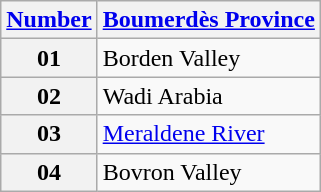<table class="wikitable sortable">
<tr>
<th><a href='#'>Number</a></th>
<th><a href='#'>Boumerdès Province</a></th>
</tr>
<tr>
<th>01</th>
<td>Borden Valley</td>
</tr>
<tr>
<th>02</th>
<td>Wadi Arabia</td>
</tr>
<tr>
<th>03</th>
<td><a href='#'>Meraldene River</a></td>
</tr>
<tr>
<th>04</th>
<td>Bovron Valley</td>
</tr>
</table>
